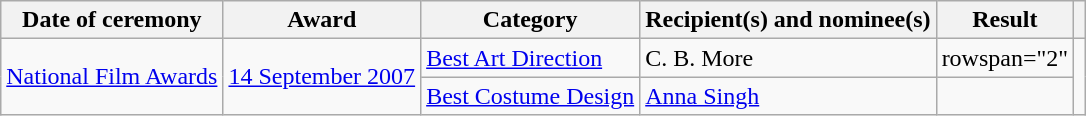<table class="wikitable sortable">
<tr>
<th>Date of ceremony</th>
<th>Award</th>
<th>Category</th>
<th>Recipient(s) and nominee(s)</th>
<th scope="col" class="unsortable">Result</th>
<th scope="col" class="unsortable"></th>
</tr>
<tr>
<td rowspan="2"><a href='#'>National Film Awards</a></td>
<td rowspan="2"><a href='#'>14 September 2007</a></td>
<td><a href='#'>Best Art Direction</a></td>
<td>C. B. More</td>
<td>rowspan="2" </td>
<td rowspan="2"></td>
</tr>
<tr>
<td><a href='#'>Best Costume Design</a></td>
<td><a href='#'>Anna Singh</a></td>
</tr>
</table>
